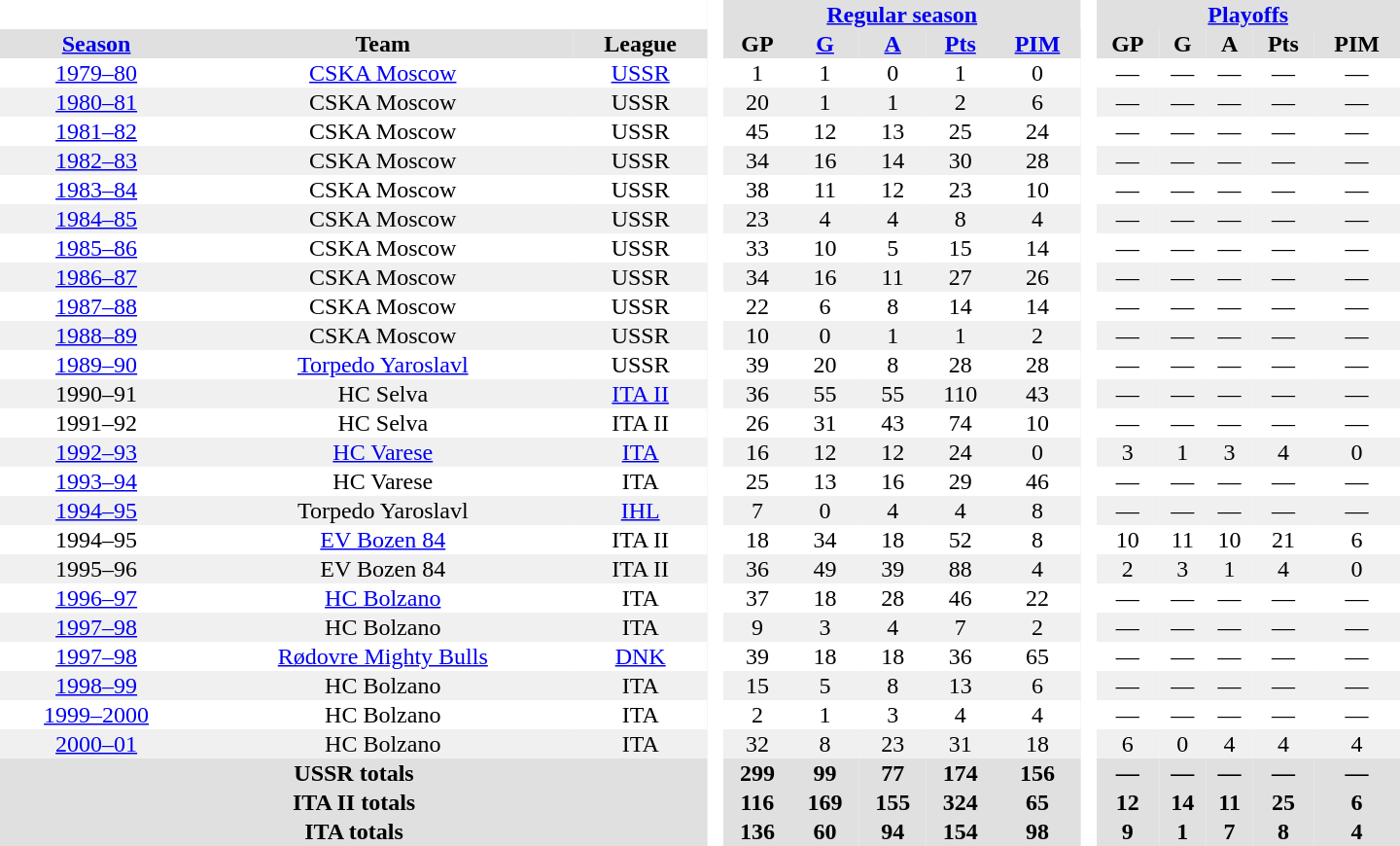<table border="0" cellpadding="1" cellspacing="0" style="text-align:center; width:60em;">
<tr style="background:#e0e0e0;">
<th colspan="3"  bgcolor="#ffffff"> </th>
<th rowspan="99" bgcolor="#ffffff"> </th>
<th colspan="5"><a href='#'>Regular season</a></th>
<th rowspan="99" bgcolor="#ffffff"> </th>
<th colspan="5"><a href='#'>Playoffs</a></th>
</tr>
<tr style="background:#e0e0e0;">
<th><a href='#'>Season</a></th>
<th>Team</th>
<th>League</th>
<th>GP</th>
<th><a href='#'>G</a></th>
<th><a href='#'>A</a></th>
<th><a href='#'>Pts</a></th>
<th><a href='#'>PIM</a></th>
<th>GP</th>
<th>G</th>
<th>A</th>
<th>Pts</th>
<th>PIM</th>
</tr>
<tr>
<td><a href='#'>1979–80</a></td>
<td><a href='#'>CSKA Moscow</a></td>
<td><a href='#'>USSR</a></td>
<td>1</td>
<td>1</td>
<td>0</td>
<td>1</td>
<td>0</td>
<td>—</td>
<td>—</td>
<td>—</td>
<td>—</td>
<td>—</td>
</tr>
<tr bgcolor="#f0f0f0">
<td><a href='#'>1980–81</a></td>
<td>CSKA Moscow</td>
<td>USSR</td>
<td>20</td>
<td>1</td>
<td>1</td>
<td>2</td>
<td>6</td>
<td>—</td>
<td>—</td>
<td>—</td>
<td>—</td>
<td>—</td>
</tr>
<tr>
<td><a href='#'>1981–82</a></td>
<td>CSKA Moscow</td>
<td>USSR</td>
<td>45</td>
<td>12</td>
<td>13</td>
<td>25</td>
<td>24</td>
<td>—</td>
<td>—</td>
<td>—</td>
<td>—</td>
<td>—</td>
</tr>
<tr bgcolor="#f0f0f0">
<td><a href='#'>1982–83</a></td>
<td>CSKA Moscow</td>
<td>USSR</td>
<td>34</td>
<td>16</td>
<td>14</td>
<td>30</td>
<td>28</td>
<td>—</td>
<td>—</td>
<td>—</td>
<td>—</td>
<td>—</td>
</tr>
<tr>
<td><a href='#'>1983–84</a></td>
<td>CSKA Moscow</td>
<td>USSR</td>
<td>38</td>
<td>11</td>
<td>12</td>
<td>23</td>
<td>10</td>
<td>—</td>
<td>—</td>
<td>—</td>
<td>—</td>
<td>—</td>
</tr>
<tr bgcolor="#f0f0f0">
<td><a href='#'>1984–85</a></td>
<td>CSKA Moscow</td>
<td>USSR</td>
<td>23</td>
<td>4</td>
<td>4</td>
<td>8</td>
<td>4</td>
<td>—</td>
<td>—</td>
<td>—</td>
<td>—</td>
<td>—</td>
</tr>
<tr>
<td><a href='#'>1985–86</a></td>
<td>CSKA Moscow</td>
<td>USSR</td>
<td>33</td>
<td>10</td>
<td>5</td>
<td>15</td>
<td>14</td>
<td>—</td>
<td>—</td>
<td>—</td>
<td>—</td>
<td>—</td>
</tr>
<tr bgcolor="#f0f0f0">
<td><a href='#'>1986–87</a></td>
<td>CSKA Moscow</td>
<td>USSR</td>
<td>34</td>
<td>16</td>
<td>11</td>
<td>27</td>
<td>26</td>
<td>—</td>
<td>—</td>
<td>—</td>
<td>—</td>
<td>—</td>
</tr>
<tr>
<td><a href='#'>1987–88</a></td>
<td>CSKA Moscow</td>
<td>USSR</td>
<td>22</td>
<td>6</td>
<td>8</td>
<td>14</td>
<td>14</td>
<td>—</td>
<td>—</td>
<td>—</td>
<td>—</td>
<td>—</td>
</tr>
<tr bgcolor="#f0f0f0">
<td><a href='#'>1988–89</a></td>
<td>CSKA Moscow</td>
<td>USSR</td>
<td>10</td>
<td>0</td>
<td>1</td>
<td>1</td>
<td>2</td>
<td>—</td>
<td>—</td>
<td>—</td>
<td>—</td>
<td>—</td>
</tr>
<tr>
<td><a href='#'>1989–90</a></td>
<td><a href='#'>Torpedo Yaroslavl</a></td>
<td>USSR</td>
<td>39</td>
<td>20</td>
<td>8</td>
<td>28</td>
<td>28</td>
<td>—</td>
<td>—</td>
<td>—</td>
<td>—</td>
<td>—</td>
</tr>
<tr bgcolor="#f0f0f0">
<td>1990–91</td>
<td>HC Selva</td>
<td><a href='#'>ITA II</a></td>
<td>36</td>
<td>55</td>
<td>55</td>
<td>110</td>
<td>43</td>
<td>—</td>
<td>—</td>
<td>—</td>
<td>—</td>
<td>—</td>
</tr>
<tr>
<td>1991–92</td>
<td>HC Selva</td>
<td>ITA II</td>
<td>26</td>
<td>31</td>
<td>43</td>
<td>74</td>
<td>10</td>
<td>—</td>
<td>—</td>
<td>—</td>
<td>—</td>
<td>—</td>
</tr>
<tr bgcolor="#f0f0f0">
<td><a href='#'>1992–93</a></td>
<td><a href='#'>HC Varese</a></td>
<td><a href='#'>ITA</a></td>
<td>16</td>
<td>12</td>
<td>12</td>
<td>24</td>
<td>0</td>
<td>3</td>
<td>1</td>
<td>3</td>
<td>4</td>
<td>0</td>
</tr>
<tr>
<td><a href='#'>1993–94</a></td>
<td>HC Varese</td>
<td>ITA</td>
<td>25</td>
<td>13</td>
<td>16</td>
<td>29</td>
<td>46</td>
<td>—</td>
<td>—</td>
<td>—</td>
<td>—</td>
<td>—</td>
</tr>
<tr bgcolor="#f0f0f0">
<td><a href='#'>1994–95</a></td>
<td>Torpedo Yaroslavl</td>
<td><a href='#'>IHL</a></td>
<td>7</td>
<td>0</td>
<td>4</td>
<td>4</td>
<td>8</td>
<td>—</td>
<td>—</td>
<td>—</td>
<td>—</td>
<td>—</td>
</tr>
<tr>
<td>1994–95</td>
<td><a href='#'>EV Bozen 84</a></td>
<td>ITA II</td>
<td>18</td>
<td>34</td>
<td>18</td>
<td>52</td>
<td>8</td>
<td>10</td>
<td>11</td>
<td>10</td>
<td>21</td>
<td>6</td>
</tr>
<tr bgcolor="#f0f0f0">
<td>1995–96</td>
<td>EV Bozen 84</td>
<td>ITA II</td>
<td>36</td>
<td>49</td>
<td>39</td>
<td>88</td>
<td>4</td>
<td>2</td>
<td>3</td>
<td>1</td>
<td>4</td>
<td>0</td>
</tr>
<tr>
<td><a href='#'>1996–97</a></td>
<td><a href='#'>HC Bolzano</a></td>
<td>ITA</td>
<td>37</td>
<td>18</td>
<td>28</td>
<td>46</td>
<td>22</td>
<td>—</td>
<td>—</td>
<td>—</td>
<td>—</td>
<td>—</td>
</tr>
<tr bgcolor="#f0f0f0">
<td><a href='#'>1997–98</a></td>
<td>HC Bolzano</td>
<td>ITA</td>
<td>9</td>
<td>3</td>
<td>4</td>
<td>7</td>
<td>2</td>
<td>—</td>
<td>—</td>
<td>—</td>
<td>—</td>
<td>—</td>
</tr>
<tr>
<td><a href='#'>1997–98</a></td>
<td><a href='#'>Rødovre Mighty Bulls</a></td>
<td><a href='#'>DNK</a></td>
<td>39</td>
<td>18</td>
<td>18</td>
<td>36</td>
<td>65</td>
<td>—</td>
<td>—</td>
<td>—</td>
<td>—</td>
<td>—</td>
</tr>
<tr bgcolor="#f0f0f0">
<td><a href='#'>1998–99</a></td>
<td>HC Bolzano</td>
<td>ITA</td>
<td>15</td>
<td>5</td>
<td>8</td>
<td>13</td>
<td>6</td>
<td>—</td>
<td>—</td>
<td>—</td>
<td>—</td>
<td>—</td>
</tr>
<tr>
<td><a href='#'>1999–2000</a></td>
<td>HC Bolzano</td>
<td>ITA</td>
<td>2</td>
<td>1</td>
<td>3</td>
<td>4</td>
<td>4</td>
<td>—</td>
<td>—</td>
<td>—</td>
<td>—</td>
<td>—</td>
</tr>
<tr bgcolor="#f0f0f0">
<td><a href='#'>2000–01</a></td>
<td>HC Bolzano</td>
<td>ITA</td>
<td>32</td>
<td>8</td>
<td>23</td>
<td>31</td>
<td>18</td>
<td>6</td>
<td>0</td>
<td>4</td>
<td>4</td>
<td>4</td>
</tr>
<tr bgcolor="#e0e0e0">
<th colspan="3">USSR totals</th>
<th>299</th>
<th>99</th>
<th>77</th>
<th>174</th>
<th>156</th>
<th>—</th>
<th>—</th>
<th>—</th>
<th>—</th>
<th>—</th>
</tr>
<tr bgcolor="#e0e0e0">
<th colspan="3">ITA II totals</th>
<th>116</th>
<th>169</th>
<th>155</th>
<th>324</th>
<th>65</th>
<th>12</th>
<th>14</th>
<th>11</th>
<th>25</th>
<th>6</th>
</tr>
<tr bgcolor="#e0e0e0">
<th colspan="3">ITA totals</th>
<th>136</th>
<th>60</th>
<th>94</th>
<th>154</th>
<th>98</th>
<th>9</th>
<th>1</th>
<th>7</th>
<th>8</th>
<th>4</th>
</tr>
</table>
